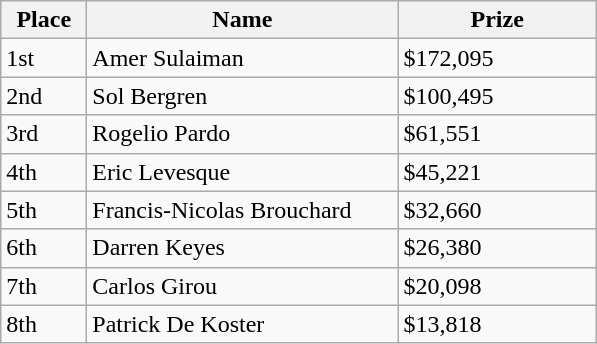<table class="wikitable">
<tr>
<th width="50">Place</th>
<th width="200">Name</th>
<th width="125">Prize</th>
</tr>
<tr>
<td>1st</td>
<td> Amer Sulaiman</td>
<td>$172,095</td>
</tr>
<tr>
<td>2nd</td>
<td> Sol Bergren</td>
<td>$100,495</td>
</tr>
<tr>
<td>3rd</td>
<td> Rogelio Pardo</td>
<td>$61,551</td>
</tr>
<tr>
<td>4th</td>
<td> Eric Levesque</td>
<td>$45,221</td>
</tr>
<tr>
<td>5th</td>
<td> Francis-Nicolas Brouchard</td>
<td>$32,660</td>
</tr>
<tr>
<td>6th</td>
<td> Darren Keyes</td>
<td>$26,380</td>
</tr>
<tr>
<td>7th</td>
<td> Carlos Girou</td>
<td>$20,098</td>
</tr>
<tr>
<td>8th</td>
<td> Patrick De Koster</td>
<td>$13,818</td>
</tr>
</table>
